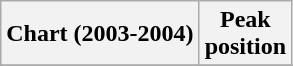<table class="wikitable plainrowheaders" style="text-align:center">
<tr>
<th scope="col">Chart (2003-2004)</th>
<th scope="col">Peak<br>position</th>
</tr>
<tr>
</tr>
</table>
